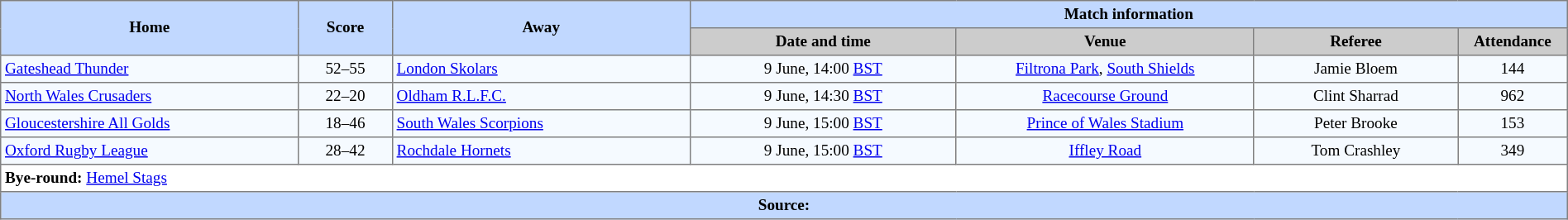<table border=1 style="border-collapse:collapse; font-size:80%; text-align:center;" cellpadding=3 cellspacing=0 width=100%>
<tr bgcolor=#C1D8FF>
<th rowspan=2 width=19%>Home</th>
<th rowspan=2 width=6%>Score</th>
<th rowspan=2 width=19%>Away</th>
<th colspan=6>Match information</th>
</tr>
<tr bgcolor=#CCCCCC>
<th width=17%>Date and time</th>
<th width=19%>Venue</th>
<th width=13%>Referee</th>
<th width=7%>Attendance</th>
</tr>
<tr bgcolor=#F5FAFF>
<td align=left> <a href='#'>Gateshead Thunder</a></td>
<td>52–55</td>
<td align=left> <a href='#'>London Skolars</a></td>
<td>9 June, 14:00 <a href='#'>BST</a></td>
<td><a href='#'>Filtrona Park</a>, <a href='#'>South Shields</a></td>
<td>Jamie Bloem</td>
<td>144</td>
</tr>
<tr bgcolor=#F5FAFF>
<td align=left> <a href='#'>North Wales Crusaders</a></td>
<td>22–20</td>
<td align=left> <a href='#'>Oldham R.L.F.C.</a></td>
<td>9 June, 14:30 <a href='#'>BST</a></td>
<td><a href='#'>Racecourse Ground</a></td>
<td>Clint Sharrad</td>
<td>962</td>
</tr>
<tr bgcolor=#F5FAFF>
<td align=left> <a href='#'>Gloucestershire All Golds</a></td>
<td>18–46</td>
<td align=left> <a href='#'>South Wales Scorpions</a></td>
<td>9 June, 15:00 <a href='#'>BST</a></td>
<td><a href='#'>Prince of Wales Stadium</a></td>
<td>Peter Brooke</td>
<td>153</td>
</tr>
<tr bgcolor=#F5FAFF>
<td align=left> <a href='#'>Oxford Rugby League</a></td>
<td>28–42</td>
<td align=left> <a href='#'>Rochdale Hornets</a></td>
<td>9 June, 15:00 <a href='#'>BST</a></td>
<td><a href='#'>Iffley Road</a></td>
<td>Tom Crashley</td>
<td>349</td>
</tr>
<tr>
<td colspan="7" align="left"><strong>Bye-round:</strong>  <a href='#'>Hemel Stags</a></td>
</tr>
<tr bgcolor=#C1D8FF>
<th colspan=12>Source:</th>
</tr>
</table>
